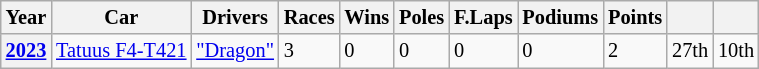<table class="wikitable" style="font-size:85%">
<tr>
<th>Year</th>
<th>Car</th>
<th>Drivers</th>
<th>Races</th>
<th>Wins</th>
<th>Poles</th>
<th>F.Laps</th>
<th>Podiums</th>
<th>Points</th>
<th></th>
<th></th>
</tr>
<tr>
<th><a href='#'>2023</a></th>
<td><a href='#'>Tatuus F4-T421</a></td>
<td> <a href='#'>"Dragon"</a></td>
<td>3</td>
<td>0</td>
<td>0</td>
<td>0</td>
<td>0</td>
<td>2</td>
<td>27th</td>
<td>10th</td>
</tr>
</table>
